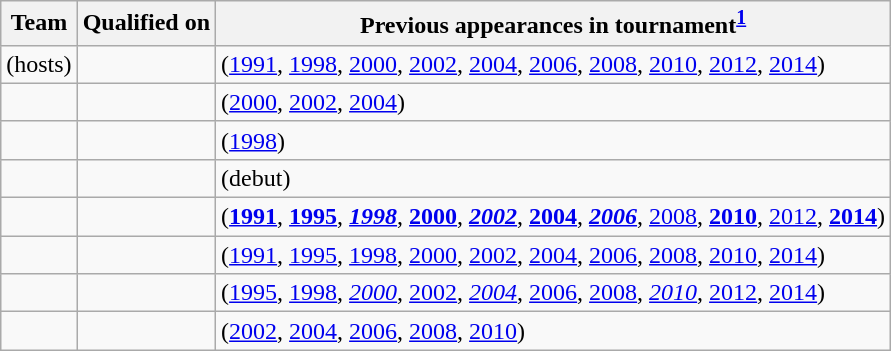<table class="wikitable sortable" style="text-align: left;">
<tr>
<th>Team</th>
<th>Qualified on</th>
<th>Previous appearances in tournament<sup><strong><a href='#'>1</a></strong></sup></th>
</tr>
<tr>
<td> (hosts)</td>
<td></td>
<td> (<a href='#'>1991</a>, <a href='#'>1998</a>, <a href='#'>2000</a>, <a href='#'>2002</a>, <a href='#'>2004</a>, <a href='#'>2006</a>, <a href='#'>2008</a>, <a href='#'>2010</a>, <a href='#'>2012</a>, <a href='#'>2014</a>)</td>
</tr>
<tr>
<td></td>
<td></td>
<td> (<a href='#'>2000</a>, <a href='#'>2002</a>, <a href='#'>2004</a>)</td>
</tr>
<tr>
<td></td>
<td></td>
<td> (<a href='#'>1998</a>)</td>
</tr>
<tr>
<td></td>
<td></td>
<td> (debut)</td>
</tr>
<tr>
<td></td>
<td></td>
<td> (<strong><a href='#'>1991</a></strong>, <strong><a href='#'>1995</a></strong>, <strong><em><a href='#'>1998</a></em></strong>, <strong><a href='#'>2000</a></strong>, <strong><em><a href='#'>2002</a></em></strong>, <strong><a href='#'>2004</a></strong>, <strong><em><a href='#'>2006</a></em></strong>, <a href='#'>2008</a>, <strong><a href='#'>2010</a></strong>, <a href='#'>2012</a>, <strong><a href='#'>2014</a></strong>)</td>
</tr>
<tr>
<td></td>
<td></td>
<td> (<a href='#'>1991</a>, <a href='#'>1995</a>, <a href='#'>1998</a>, <a href='#'>2000</a>, <a href='#'>2002</a>, <a href='#'>2004</a>, <a href='#'>2006</a>, <a href='#'>2008</a>, <a href='#'>2010</a>, <a href='#'>2014</a>)</td>
</tr>
<tr>
<td></td>
<td></td>
<td> (<a href='#'>1995</a>, <a href='#'>1998</a>, <em><a href='#'>2000</a></em>, <a href='#'>2002</a>, <em><a href='#'>2004</a></em>, <a href='#'>2006</a>, <a href='#'>2008</a>, <em><a href='#'>2010</a></em>, <a href='#'>2012</a>, <a href='#'>2014</a>)</td>
</tr>
<tr>
<td></td>
<td></td>
<td> (<a href='#'>2002</a>, <a href='#'>2004</a>, <a href='#'>2006</a>, <a href='#'>2008</a>, <a href='#'>2010</a>)</td>
</tr>
</table>
